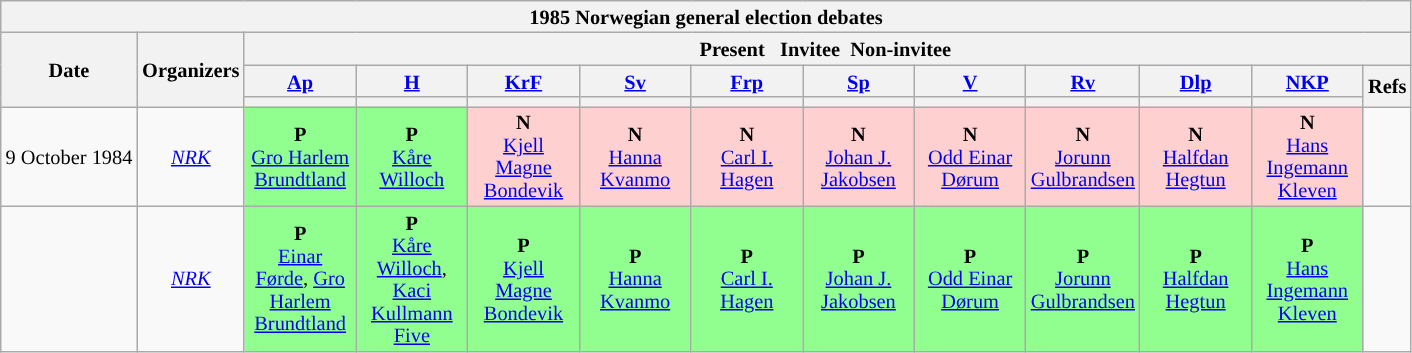<table class="wikitable" style="font-size:85%; line-height:15px; text-align:center;">
<tr>
<th colspan="14">1985 Norwegian general election debates</th>
</tr>
<tr>
<th rowspan="3">Date</th>
<th rowspan="3">Organizers</th>
<th colspan="11"> Present    Invitee  Non-invitee </th>
</tr>
<tr>
<th scope="col" style="width:5em;"><a href='#'>Ap</a></th>
<th scope="col" style="width:5em;"><a href='#'>H</a></th>
<th scope="col" style="width:5em;"><a href='#'>KrF</a></th>
<th scope="col" style="width:5em;"><a href='#'>Sv</a></th>
<th scope="col" style="width:5em;"><a href='#'>Frp</a></th>
<th scope="col" style="width:5em;"><a href='#'>Sp</a></th>
<th scope="col" style="width:5em;"><a href='#'>V</a></th>
<th scope="col" style="width:5em;"><a href='#'>Rv</a></th>
<th scope="col" style="width:5em;"><a href='#'>Dlp</a></th>
<th scope="col" style="width:5em;"><a href='#'>NKP</a></th>
<th rowspan="2">Refs</th>
</tr>
<tr>
<th style="background:"></th>
<th style="background:"></th>
<th style="background:"></th>
<th style="background:"></th>
<th style="background:"></th>
<th style="background:"></th>
<th style="background:"></th>
<th style="background:"></th>
<th style="background:"></th>
<th style="background:"></th>
</tr>
<tr>
<td>9 October 1984</td>
<td><em><a href='#'>NRK</a></em></td>
<td style="background:#90FF90"><strong>P</strong><br><a href='#'>Gro Harlem Brundtland</a></td>
<td style="background:#90FF90"><strong>P</strong><br><a href='#'>Kåre Willoch</a></td>
<td style="background:#FFD0D0"><strong>N</strong><br><a href='#'>Kjell Magne Bondevik</a></td>
<td style="background:#FFD0D0"><strong>N</strong><br><a href='#'>Hanna Kvanmo</a></td>
<td style="background:#FFD0D0"><strong>N</strong><br><a href='#'>Carl I. Hagen</a></td>
<td style="background:#FFD0D0"><strong>N</strong><br><a href='#'>Johan J. Jakobsen</a></td>
<td style="background:#FFD0D0"><strong>N</strong><br><a href='#'>Odd Einar Dørum</a></td>
<td style="background:#FFD0D0"><strong>N</strong><br><a href='#'>Jorunn Gulbrandsen</a></td>
<td style="background:#FFD0D0"><strong>N</strong><br><a href='#'>Halfdan Hegtun</a></td>
<td style="background:#FFD0D0"><strong>N</strong><br><a href='#'>Hans Ingemann Kleven</a></td>
<td></td>
</tr>
<tr>
<td></td>
<td><em><a href='#'>NRK</a></em></td>
<td style="background:#90FF90"><strong>P</strong><br><a href='#'>Einar Førde</a>, <a href='#'>Gro Harlem Brundtland</a></td>
<td style="background:#90FF90"><strong>P</strong><br><a href='#'>Kåre Willoch</a>, <a href='#'>Kaci Kullmann Five</a></td>
<td style="background:#90FF90"><strong>P</strong><br><a href='#'>Kjell Magne Bondevik</a></td>
<td style="background:#90FF90"><strong>P</strong><br><a href='#'>Hanna Kvanmo</a></td>
<td style="background:#90FF90"><strong>P</strong><br><a href='#'>Carl I. Hagen</a></td>
<td style="background:#90FF90"><strong>P</strong><br><a href='#'>Johan J. Jakobsen</a></td>
<td style="background:#90FF90"><strong>P</strong><br><a href='#'>Odd Einar Dørum</a></td>
<td style="background:#90FF90"><strong>P</strong><br><a href='#'>Jorunn Gulbrandsen</a></td>
<td style="background:#90FF90"><strong>P</strong><br><a href='#'>Halfdan Hegtun</a></td>
<td style="background:#90FF90"><strong>P</strong><br><a href='#'>Hans Ingemann Kleven</a></td>
<td></td>
</tr>
</table>
